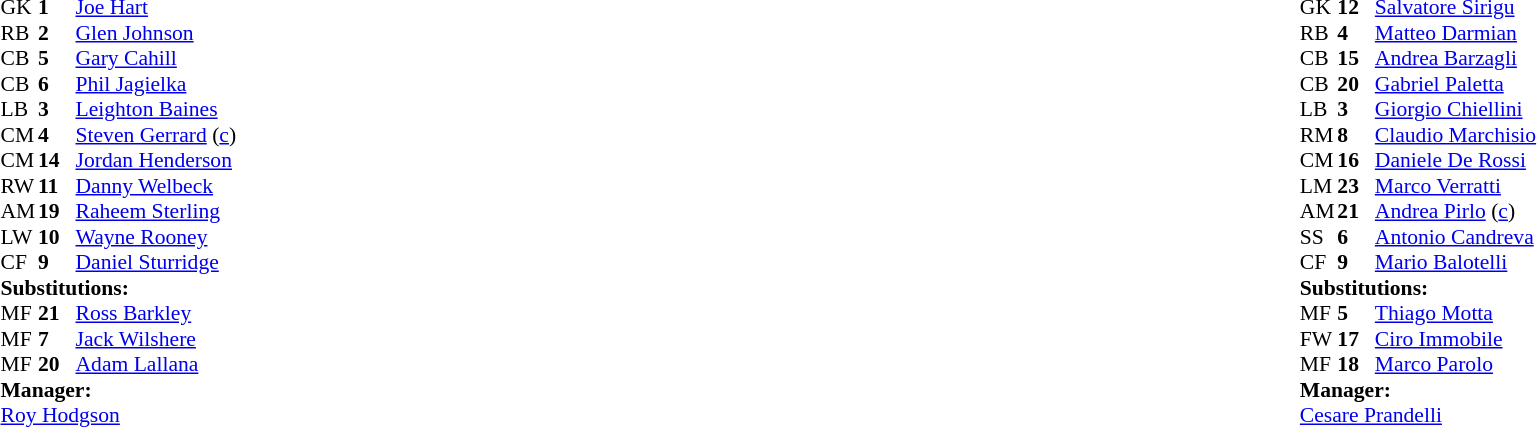<table width="100%">
<tr>
<td valign="top" width="40%"><br><table style="font-size:90%" cellspacing="0" cellpadding="0">
<tr>
<th width=25></th>
<th width=25></th>
</tr>
<tr>
<td>GK</td>
<td><strong>1</strong></td>
<td><a href='#'>Joe Hart</a></td>
</tr>
<tr>
<td>RB</td>
<td><strong>2</strong></td>
<td><a href='#'>Glen Johnson</a></td>
</tr>
<tr>
<td>CB</td>
<td><strong>5</strong></td>
<td><a href='#'>Gary Cahill</a></td>
</tr>
<tr>
<td>CB</td>
<td><strong>6</strong></td>
<td><a href='#'>Phil Jagielka</a></td>
</tr>
<tr>
<td>LB</td>
<td><strong>3</strong></td>
<td><a href='#'>Leighton Baines</a></td>
</tr>
<tr>
<td>CM</td>
<td><strong>4</strong></td>
<td><a href='#'>Steven Gerrard</a> (<a href='#'>c</a>)</td>
</tr>
<tr>
<td>CM</td>
<td><strong>14</strong></td>
<td><a href='#'>Jordan Henderson</a></td>
<td></td>
<td></td>
</tr>
<tr>
<td>RW</td>
<td><strong>11</strong></td>
<td><a href='#'>Danny Welbeck</a></td>
<td></td>
<td></td>
</tr>
<tr>
<td>AM</td>
<td><strong>19</strong></td>
<td><a href='#'>Raheem Sterling</a></td>
<td></td>
</tr>
<tr>
<td>LW</td>
<td><strong>10</strong></td>
<td><a href='#'>Wayne Rooney</a></td>
</tr>
<tr>
<td>CF</td>
<td><strong>9</strong></td>
<td><a href='#'>Daniel Sturridge</a></td>
<td></td>
<td></td>
</tr>
<tr>
<td colspan=3><strong>Substitutions:</strong></td>
</tr>
<tr>
<td>MF</td>
<td><strong>21</strong></td>
<td><a href='#'>Ross Barkley</a></td>
<td></td>
<td></td>
</tr>
<tr>
<td>MF</td>
<td><strong>7</strong></td>
<td><a href='#'>Jack Wilshere</a></td>
<td></td>
<td></td>
</tr>
<tr>
<td>MF</td>
<td><strong>20</strong></td>
<td><a href='#'>Adam Lallana</a></td>
<td></td>
<td></td>
</tr>
<tr>
<td colspan=3><strong>Manager:</strong></td>
</tr>
<tr>
<td colspan=3><a href='#'>Roy Hodgson</a></td>
</tr>
</table>
</td>
<td valign="top"></td>
<td valign="top" width="50%"><br><table style="font-size:90%;margin:auto" cellspacing="0" cellpadding="0">
<tr>
<th width="25"></th>
<th width="25"></th>
</tr>
<tr>
<td>GK</td>
<td><strong>12</strong></td>
<td><a href='#'>Salvatore Sirigu</a></td>
</tr>
<tr>
<td>RB</td>
<td><strong>4</strong></td>
<td><a href='#'>Matteo Darmian</a></td>
</tr>
<tr>
<td>CB</td>
<td><strong>15</strong></td>
<td><a href='#'>Andrea Barzagli</a></td>
</tr>
<tr>
<td>CB</td>
<td><strong>20</strong></td>
<td><a href='#'>Gabriel Paletta</a></td>
</tr>
<tr>
<td>LB</td>
<td><strong>3</strong></td>
<td><a href='#'>Giorgio Chiellini</a></td>
</tr>
<tr>
<td>RM</td>
<td><strong>8</strong></td>
<td><a href='#'>Claudio Marchisio</a></td>
</tr>
<tr>
<td>CM</td>
<td><strong>16</strong></td>
<td><a href='#'>Daniele De Rossi</a></td>
</tr>
<tr>
<td>LM</td>
<td><strong>23</strong></td>
<td><a href='#'>Marco Verratti</a></td>
<td></td>
<td></td>
</tr>
<tr>
<td>AM</td>
<td><strong>21</strong></td>
<td><a href='#'>Andrea Pirlo</a> (<a href='#'>c</a>)</td>
</tr>
<tr>
<td>SS</td>
<td><strong>6</strong></td>
<td><a href='#'>Antonio Candreva</a></td>
<td></td>
<td></td>
</tr>
<tr>
<td>CF</td>
<td><strong>9</strong></td>
<td><a href='#'>Mario Balotelli</a></td>
<td></td>
<td></td>
</tr>
<tr>
<td colspan=3><strong>Substitutions:</strong></td>
</tr>
<tr>
<td>MF</td>
<td><strong>5</strong></td>
<td><a href='#'>Thiago Motta</a></td>
<td></td>
<td></td>
</tr>
<tr>
<td>FW</td>
<td><strong>17</strong></td>
<td><a href='#'>Ciro Immobile</a></td>
<td></td>
<td></td>
</tr>
<tr>
<td>MF</td>
<td><strong>18</strong></td>
<td><a href='#'>Marco Parolo</a></td>
<td></td>
<td></td>
</tr>
<tr>
<td colspan=3><strong>Manager:</strong></td>
</tr>
<tr>
<td colspan=3><a href='#'>Cesare Prandelli</a></td>
</tr>
</table>
</td>
</tr>
</table>
